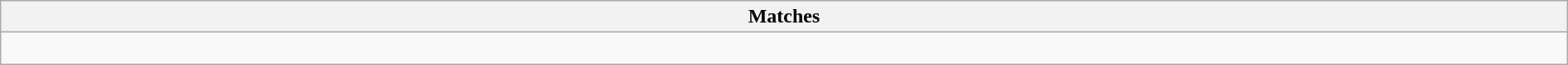<table class="wikitable collapsible collapsed" style="width:100%;">
<tr>
<th>Matches</th>
</tr>
<tr>
<td><br>













</td>
</tr>
</table>
